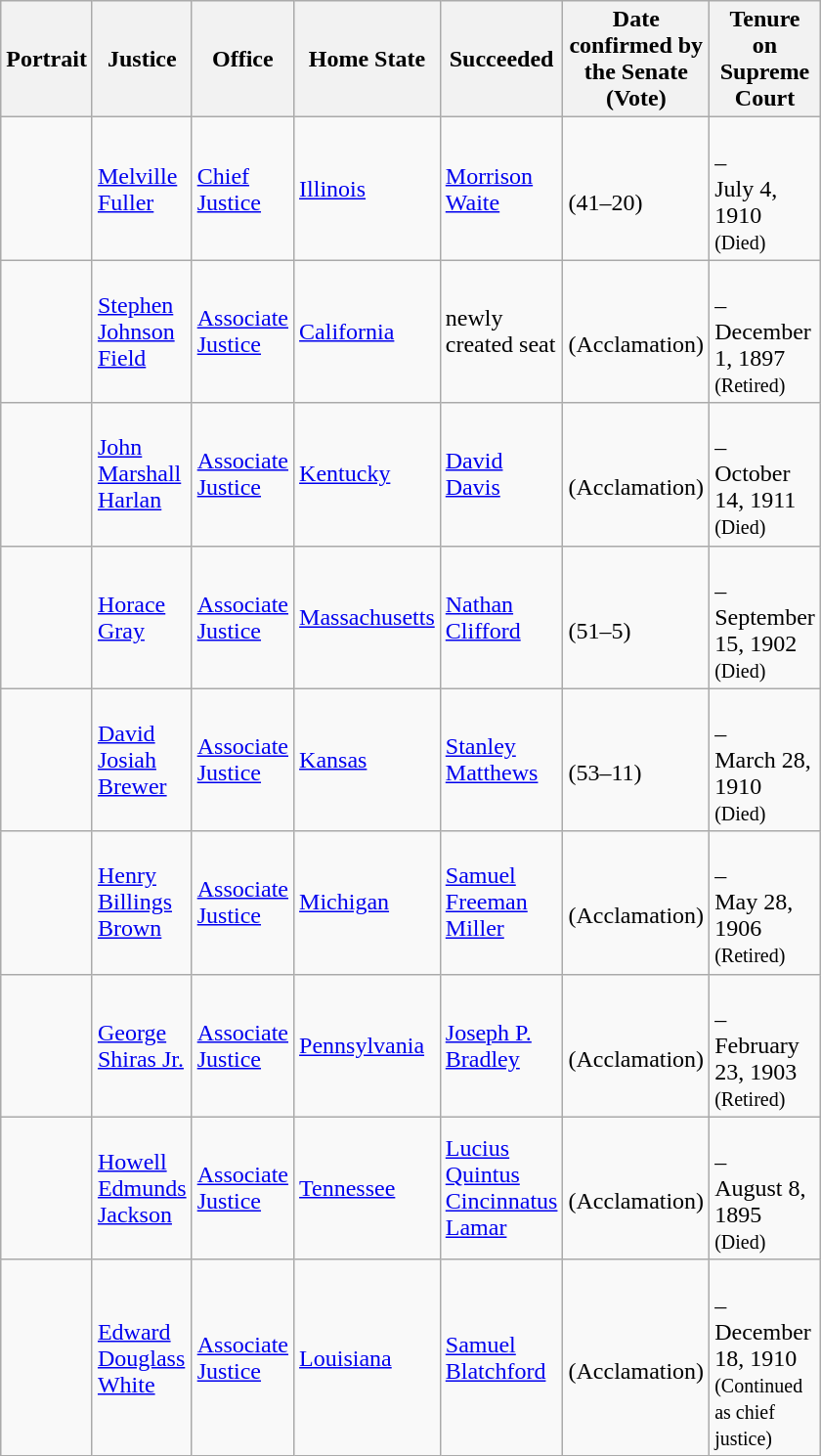<table class="wikitable sortable">
<tr>
<th scope="col" style="width: 10px;">Portrait</th>
<th scope="col" style="width: 10px;">Justice</th>
<th scope="col" style="width: 10px;">Office</th>
<th scope="col" style="width: 10px;">Home State</th>
<th scope="col" style="width: 10px;">Succeeded</th>
<th scope="col" style="width: 10px;">Date confirmed by the Senate<br>(Vote)</th>
<th scope="col" style="width: 10px;">Tenure on Supreme Court</th>
</tr>
<tr>
<td></td>
<td><a href='#'>Melville Fuller</a></td>
<td><a href='#'>Chief Justice</a></td>
<td><a href='#'>Illinois</a></td>
<td><a href='#'>Morrison Waite</a></td>
<td><br>(41–20)</td>
<td><br>–<br>July 4, 1910<br><small>(Died)</small></td>
</tr>
<tr>
<td></td>
<td><a href='#'>Stephen Johnson Field</a></td>
<td><a href='#'>Associate Justice</a></td>
<td><a href='#'>California</a></td>
<td>newly created seat</td>
<td><br>(Acclamation)</td>
<td><br>–<br>December 1, 1897<br><small>(Retired)</small></td>
</tr>
<tr>
<td></td>
<td><a href='#'>John Marshall Harlan</a></td>
<td><a href='#'>Associate Justice</a></td>
<td><a href='#'>Kentucky</a></td>
<td><a href='#'>David Davis</a></td>
<td><br>(Acclamation)</td>
<td><br>–<br>October 14, 1911<br><small>(Died)</small></td>
</tr>
<tr>
<td></td>
<td><a href='#'>Horace Gray</a></td>
<td><a href='#'>Associate Justice</a></td>
<td><a href='#'>Massachusetts</a></td>
<td><a href='#'>Nathan Clifford</a></td>
<td><br>(51–5)</td>
<td><br>–<br>September 15, 1902<br><small>(Died)</small></td>
</tr>
<tr>
<td></td>
<td><a href='#'>David Josiah Brewer</a></td>
<td><a href='#'>Associate Justice</a></td>
<td><a href='#'>Kansas</a></td>
<td><a href='#'>Stanley Matthews</a></td>
<td><br>(53–11)</td>
<td><br>–<br>March 28, 1910<br><small>(Died)</small></td>
</tr>
<tr>
<td></td>
<td><a href='#'>Henry Billings Brown</a></td>
<td><a href='#'>Associate Justice</a></td>
<td><a href='#'>Michigan</a></td>
<td><a href='#'>Samuel Freeman Miller</a></td>
<td><br>(Acclamation)</td>
<td><br>–<br>May 28, 1906<br><small>(Retired)</small></td>
</tr>
<tr>
<td></td>
<td><a href='#'>George Shiras Jr.</a></td>
<td><a href='#'>Associate Justice</a></td>
<td><a href='#'>Pennsylvania</a></td>
<td><a href='#'>Joseph P. Bradley</a></td>
<td><br>(Acclamation)</td>
<td><br>–<br>February 23, 1903<br><small>(Retired)</small></td>
</tr>
<tr>
<td></td>
<td><a href='#'>Howell Edmunds Jackson</a></td>
<td><a href='#'>Associate Justice</a></td>
<td><a href='#'>Tennessee</a></td>
<td><a href='#'>Lucius Quintus Cincinnatus Lamar</a></td>
<td><br>(Acclamation)</td>
<td><br>–<br>August 8, 1895<br><small>(Died)</small></td>
</tr>
<tr>
<td></td>
<td><a href='#'>Edward Douglass White</a></td>
<td><a href='#'>Associate Justice</a></td>
<td><a href='#'>Louisiana</a></td>
<td><a href='#'>Samuel Blatchford</a></td>
<td><br>(Acclamation)</td>
<td><br>–<br>December 18, 1910<br><small><span>(Continued as chief justice)</span></small></td>
</tr>
</table>
